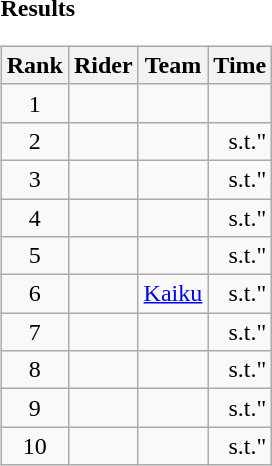<table>
<tr>
<td><strong>Results</strong><br><table class="wikitable">
<tr>
<th scope="col">Rank</th>
<th scope="col">Rider</th>
<th scope="col">Team</th>
<th scope="col">Time</th>
</tr>
<tr>
<td style="text-align:center;">1</td>
<td></td>
<td></td>
<td style="text-align:right;"></td>
</tr>
<tr>
<td style="text-align:center;">2</td>
<td></td>
<td></td>
<td style="text-align:right;">s.t."</td>
</tr>
<tr>
<td style="text-align:center;">3</td>
<td></td>
<td></td>
<td style="text-align:right;">s.t."</td>
</tr>
<tr>
<td style="text-align:center;">4</td>
<td></td>
<td></td>
<td style="text-align:right;">s.t."</td>
</tr>
<tr>
<td style="text-align:center;">5</td>
<td></td>
<td></td>
<td style="text-align:right;">s.t."</td>
</tr>
<tr>
<td style="text-align:center;">6</td>
<td></td>
<td><a href='#'>Kaiku</a></td>
<td style="text-align:right;">s.t."</td>
</tr>
<tr>
<td style="text-align:center;">7</td>
<td></td>
<td></td>
<td style="text-align:right;">s.t."</td>
</tr>
<tr>
<td style="text-align:center;">8</td>
<td></td>
<td></td>
<td style="text-align:right;">s.t."</td>
</tr>
<tr>
<td style="text-align:center;">9</td>
<td></td>
<td></td>
<td style="text-align:right;">s.t."</td>
</tr>
<tr>
<td style="text-align:center;">10</td>
<td></td>
<td></td>
<td style="text-align:right;">s.t."</td>
</tr>
</table>
</td>
</tr>
</table>
